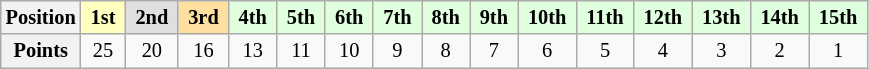<table class="wikitable" style="font-size:85%; text-align:center">
<tr>
<th>Position</th>
<td style="background:#ffffbf;"> <strong>1st</strong> </td>
<td style="background:#dfdfdf;"> <strong>2nd</strong> </td>
<td style="background:#ffdf9f;"> <strong>3rd</strong> </td>
<td style="background:#dfffdf;"> <strong>4th</strong> </td>
<td style="background:#dfffdf;"> <strong>5th</strong> </td>
<td style="background:#dfffdf;"> <strong>6th</strong> </td>
<td style="background:#dfffdf;"> <strong>7th</strong> </td>
<td style="background:#dfffdf;"> <strong>8th</strong> </td>
<td style="background:#dfffdf;"> <strong>9th</strong> </td>
<td style="background:#dfffdf;"> <strong>10th</strong> </td>
<td style="background:#dfffdf;"> <strong>11th</strong> </td>
<td style="background:#dfffdf;"> <strong>12th</strong> </td>
<td style="background:#dfffdf;"> <strong>13th</strong> </td>
<td style="background:#dfffdf;"> <strong>14th</strong> </td>
<td style="background:#dfffdf;"> <strong>15th</strong> </td>
</tr>
<tr>
<th>Points</th>
<td>25</td>
<td>20</td>
<td>16</td>
<td>13</td>
<td>11</td>
<td>10</td>
<td>9</td>
<td>8</td>
<td>7</td>
<td>6</td>
<td>5</td>
<td>4</td>
<td>3</td>
<td>2</td>
<td>1</td>
</tr>
</table>
